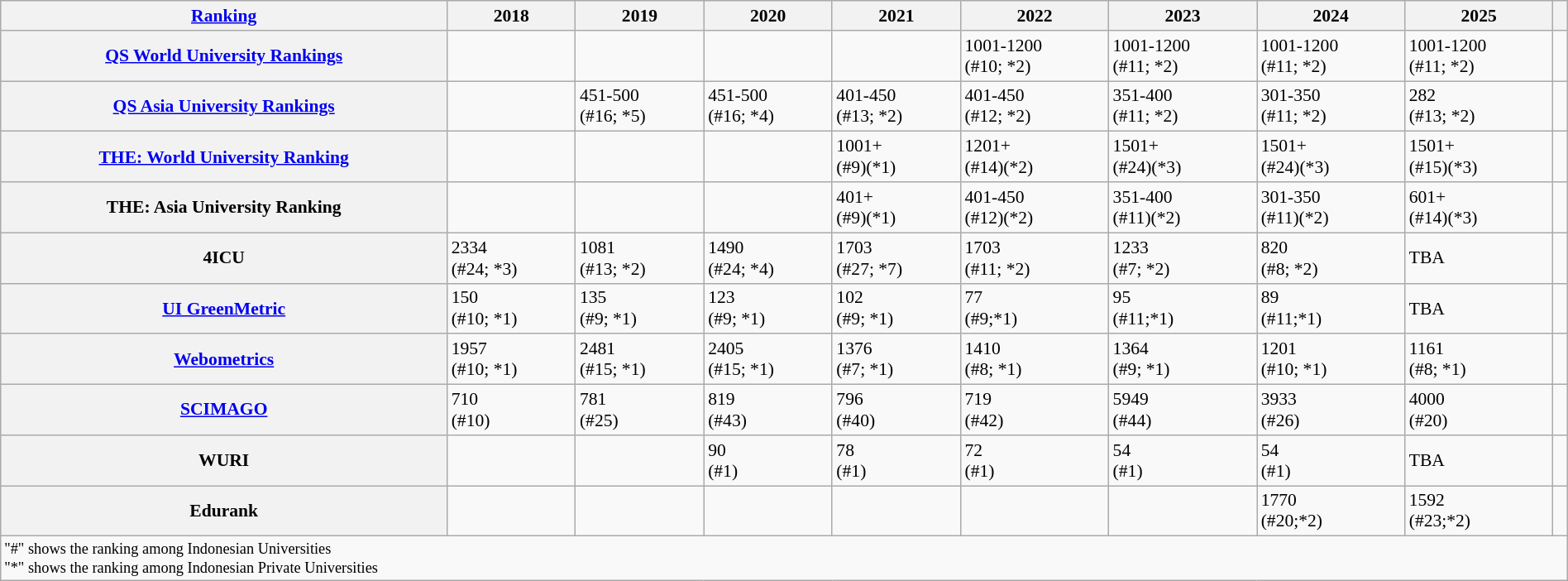<table class="wikitable sortable" style="width: 100%; font-size: 90%">
<tr>
<th scope="row"><a href='#'>Ranking</a></th>
<th>2018</th>
<th>2019</th>
<th>2020</th>
<th>2021</th>
<th>2022</th>
<th>2023</th>
<th>2024</th>
<th>2025</th>
<th></th>
</tr>
<tr>
<th scope="row"><a href='#'>QS World University Rankings</a></th>
<td></td>
<td></td>
<td></td>
<td></td>
<td>1001-1200<br>(#10; *2)</td>
<td>1001-1200<br>(#11; *2)</td>
<td>1001-1200<br>(#11; *2)</td>
<td>1001-1200<br>(#11; *2)</td>
<td></td>
</tr>
<tr>
<th scope="row"><a href='#'>QS Asia University Rankings</a></th>
<td></td>
<td>451-500<br>(#16; *5)</td>
<td>451-500<br>(#16; *4)</td>
<td>401-450<br>(#13; *2)</td>
<td>401-450<br>(#12; *2)</td>
<td>351-400<br>(#11; *2)</td>
<td>301-350<br>(#11; *2)</td>
<td>282<br>(#13; *2)</td>
<td></td>
</tr>
<tr>
<th scope="row"><a href='#'>THE: World University Ranking</a></th>
<td></td>
<td></td>
<td></td>
<td>1001+<br>(#9)(*1)</td>
<td>1201+<br>(#14)(*2)</td>
<td>1501+<br>(#24)(*3)</td>
<td>1501+<br>(#24)(*3)</td>
<td>1501+<br>(#15)(*3)</td>
<td></td>
</tr>
<tr>
<th scope="row">THE: Asia University Ranking</th>
<td></td>
<td></td>
<td></td>
<td>401+<br>(#9)(*1)</td>
<td>401-450<br>(#12)(*2)</td>
<td>351-400<br>(#11)(*2)</td>
<td>301-350<br>(#11)(*2)</td>
<td>601+<br>(#14)(*3)</td>
<td></td>
</tr>
<tr>
<th scope="row">4ICU</th>
<td>2334<br>(#24; *3)</td>
<td>1081<br>(#13; *2)</td>
<td>1490<br>(#24; *4)</td>
<td>1703<br>(#27; *7)</td>
<td>1703<br>(#11; *2)</td>
<td>1233<br>(#7; *2)</td>
<td>820<br>(#8; *2)</td>
<td>TBA</td>
<td></td>
</tr>
<tr>
<th scope="row"><a href='#'>UI GreenMetric</a></th>
<td>150<br>(#10; *1)</td>
<td>135<br>(#9; *1)</td>
<td>123<br>(#9; *1)</td>
<td>102<br>(#9; *1)</td>
<td>77<br>(#9;*1)</td>
<td>95<br>(#11;*1)</td>
<td>89<br>(#11;*1)</td>
<td>TBA</td>
<td></td>
</tr>
<tr>
<th scope="row"><a href='#'>Webometrics</a></th>
<td>1957<br>(#10; *1)</td>
<td>2481<br>(#15; *1)</td>
<td>2405<br>(#15; *1)</td>
<td>1376<br>(#7; *1)</td>
<td>1410<br>(#8; *1)</td>
<td>1364<br>(#9; *1)</td>
<td>1201<br>(#10; *1)</td>
<td>1161<br>(#8; *1)</td>
<td></td>
</tr>
<tr>
<th scope="row"><a href='#'>SCIMAGO</a></th>
<td>710<br>(#10)</td>
<td>781<br>(#25)</td>
<td>819<br>(#43)</td>
<td>796<br>(#40)</td>
<td>719<br>(#42)</td>
<td>5949<br>(#44)</td>
<td>3933<br>(#26)</td>
<td>4000<br>(#20)</td>
<td></td>
</tr>
<tr>
<th scope="row">WURI</th>
<td></td>
<td></td>
<td>90<br>(#1)</td>
<td>78<br>(#1)</td>
<td>72<br>(#1)</td>
<td>54<br>(#1)</td>
<td>54<br>(#1)</td>
<td>TBA</td>
<td></td>
</tr>
<tr>
<th scope="row">Edurank</th>
<td></td>
<td></td>
<td></td>
<td></td>
<td></td>
<td></td>
<td>1770<br>(#20;*2)</td>
<td>1592<br>(#23;*2)</td>
<td></td>
</tr>
<tr>
<td colspan="10" style="font-size:85%">"#" shows the ranking among Indonesian Universities<br>"*" shows the ranking among Indonesian Private Universities</td>
</tr>
</table>
